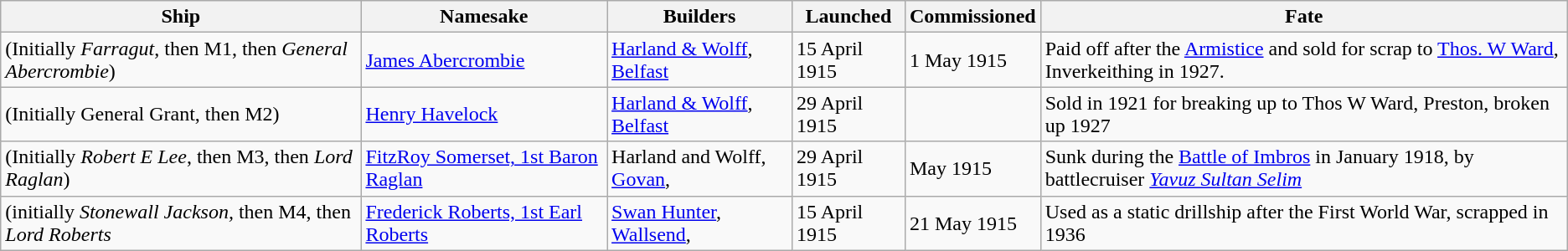<table class="wikitable" border="1">
<tr>
<th>Ship</th>
<th>Namesake</th>
<th>Builders</th>
<th>Launched</th>
<th>Commissioned</th>
<th>Fate</th>
</tr>
<tr>
<td> (Initially  <em>Farragut</em>, then M1, then <em>General Abercrombie</em>)</td>
<td><a href='#'>James Abercrombie</a></td>
<td><a href='#'>Harland & Wolff</a>, <a href='#'>Belfast</a></td>
<td>15 April 1915</td>
<td>1 May 1915</td>
<td>Paid off after the <a href='#'>Armistice</a> and sold for scrap to <a href='#'>Thos. W Ward</a>, Inverkeithing in 1927.</td>
</tr>
<tr>
<td> (Initially General Grant, then M2)</td>
<td><a href='#'>Henry Havelock</a></td>
<td><a href='#'>Harland & Wolff</a>, <a href='#'>Belfast</a></td>
<td>29 April 1915</td>
<td></td>
<td>Sold in 1921 for breaking up to Thos W Ward, Preston, broken up 1927</td>
</tr>
<tr>
<td> (Initially <em>Robert E Lee</em>, then M3, then <em>Lord Raglan</em>)</td>
<td><a href='#'>FitzRoy Somerset, 1st Baron Raglan</a></td>
<td>Harland and Wolff, <a href='#'>Govan</a>,</td>
<td>29 April 1915</td>
<td>May 1915</td>
<td>Sunk during the <a href='#'>Battle of Imbros</a> in January 1918, by battlecruiser <a href='#'><em>Yavuz Sultan Selim</em></a></td>
</tr>
<tr>
<td> (initially <em>Stonewall Jackson,</em> then M4, then <em>Lord Roberts</em></td>
<td><a href='#'>Frederick Roberts, 1st Earl Roberts</a></td>
<td><a href='#'>Swan Hunter</a>, <a href='#'>Wallsend</a>,</td>
<td>15 April 1915</td>
<td>21 May 1915</td>
<td>Used as a static drillship after the First World War, scrapped in 1936</td>
</tr>
</table>
